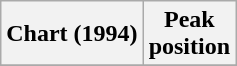<table class="wikitable plainrowheaders" style="text-align:center">
<tr>
<th>Chart (1994)</th>
<th>Peak<br>position</th>
</tr>
<tr>
</tr>
</table>
